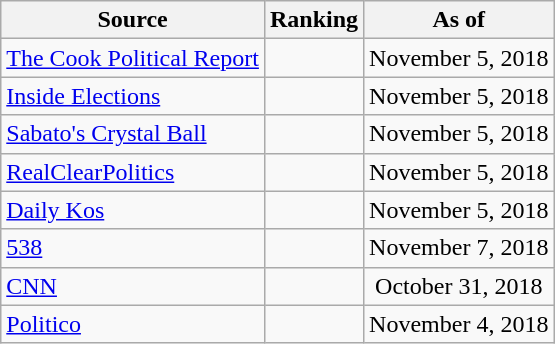<table class="wikitable" style="text-align:center">
<tr>
<th>Source</th>
<th>Ranking</th>
<th>As of</th>
</tr>
<tr>
<td style="text-align:left"><a href='#'>The Cook Political Report</a></td>
<td></td>
<td>November 5, 2018</td>
</tr>
<tr>
<td style="text-align:left"><a href='#'>Inside Elections</a></td>
<td></td>
<td>November 5, 2018</td>
</tr>
<tr>
<td style="text-align:left"><a href='#'>Sabato's Crystal Ball</a></td>
<td></td>
<td>November 5, 2018</td>
</tr>
<tr>
<td style="text-align:left"><a href='#'>RealClearPolitics</a></td>
<td></td>
<td>November 5, 2018</td>
</tr>
<tr>
<td style="text-align:left"><a href='#'>Daily Kos</a></td>
<td></td>
<td>November 5, 2018</td>
</tr>
<tr>
<td style="text-align:left"><a href='#'>538</a></td>
<td></td>
<td>November 7, 2018</td>
</tr>
<tr>
<td style="text-align:left"><a href='#'>CNN</a></td>
<td></td>
<td>October 31, 2018</td>
</tr>
<tr>
<td style="text-align:left"><a href='#'>Politico</a></td>
<td></td>
<td>November 4, 2018</td>
</tr>
</table>
